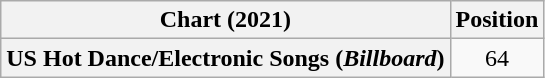<table class="wikitable plainrowheaders" style="text-align:center">
<tr>
<th scope="col">Chart (2021)</th>
<th scope="col">Position</th>
</tr>
<tr>
<th scope="row">US Hot Dance/Electronic Songs (<em>Billboard</em>)</th>
<td>64</td>
</tr>
</table>
